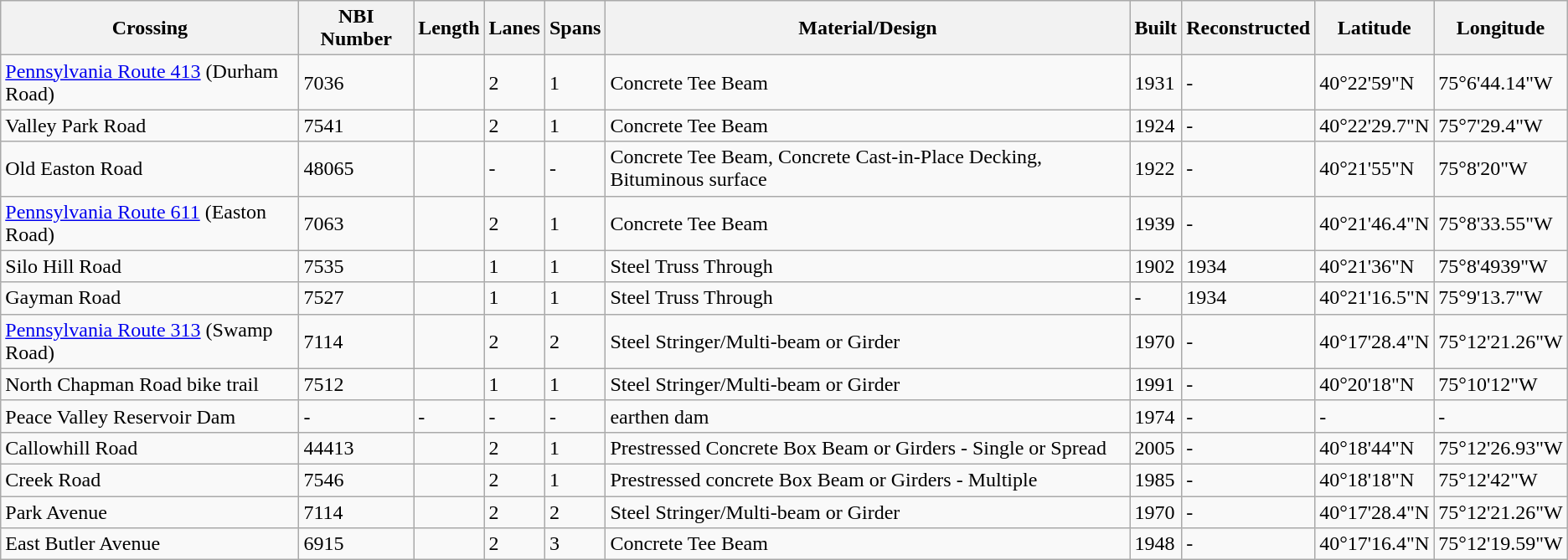<table class="wikitable">
<tr>
<th>Crossing</th>
<th>NBI Number</th>
<th>Length</th>
<th>Lanes</th>
<th>Spans</th>
<th>Material/Design</th>
<th>Built</th>
<th>Reconstructed</th>
<th>Latitude</th>
<th>Longitude</th>
</tr>
<tr>
<td><a href='#'>Pennsylvania Route 413</a> (Durham Road)</td>
<td>7036</td>
<td></td>
<td>2</td>
<td>1</td>
<td>Concrete Tee Beam</td>
<td>1931</td>
<td>-</td>
<td>40°22'59"N</td>
<td>75°6'44.14"W</td>
</tr>
<tr>
<td>Valley Park Road</td>
<td>7541</td>
<td></td>
<td>2</td>
<td>1</td>
<td>Concrete Tee Beam</td>
<td>1924</td>
<td>-</td>
<td>40°22'29.7"N</td>
<td>75°7'29.4"W</td>
</tr>
<tr>
<td>Old Easton Road</td>
<td>48065</td>
<td></td>
<td>-</td>
<td>-</td>
<td>Concrete Tee Beam, Concrete Cast-in-Place Decking, Bituminous surface</td>
<td>1922</td>
<td>-</td>
<td>40°21'55"N</td>
<td>75°8'20"W</td>
</tr>
<tr>
<td><a href='#'>Pennsylvania Route 611</a> (Easton Road)</td>
<td>7063</td>
<td></td>
<td>2</td>
<td>1</td>
<td>Concrete Tee Beam</td>
<td>1939</td>
<td>-</td>
<td>40°21'46.4"N</td>
<td>75°8'33.55"W</td>
</tr>
<tr>
<td>Silo Hill Road</td>
<td>7535</td>
<td></td>
<td>1</td>
<td>1</td>
<td>Steel Truss Through</td>
<td>1902</td>
<td>1934</td>
<td>40°21'36"N</td>
<td>75°8'4939"W</td>
</tr>
<tr>
<td>Gayman Road</td>
<td>7527</td>
<td></td>
<td>1</td>
<td>1</td>
<td>Steel Truss Through</td>
<td>-</td>
<td>1934</td>
<td>40°21'16.5"N</td>
<td>75°9'13.7"W</td>
</tr>
<tr>
<td><a href='#'>Pennsylvania Route 313</a> (Swamp Road)</td>
<td>7114</td>
<td></td>
<td>2</td>
<td>2</td>
<td>Steel Stringer/Multi-beam or Girder</td>
<td>1970</td>
<td>-</td>
<td>40°17'28.4"N</td>
<td>75°12'21.26"W</td>
</tr>
<tr>
<td>North Chapman Road bike trail</td>
<td>7512</td>
<td></td>
<td>1</td>
<td>1</td>
<td>Steel Stringer/Multi-beam or Girder</td>
<td>1991</td>
<td>-</td>
<td>40°20'18"N</td>
<td>75°10'12"W</td>
</tr>
<tr>
<td>Peace Valley Reservoir Dam</td>
<td>-</td>
<td>-</td>
<td>-</td>
<td>-</td>
<td>earthen dam</td>
<td>1974</td>
<td>-</td>
<td>-</td>
<td>-</td>
</tr>
<tr>
<td>Callowhill Road</td>
<td>44413</td>
<td></td>
<td>2</td>
<td>1</td>
<td>Prestressed Concrete Box Beam or Girders - Single or Spread</td>
<td>2005</td>
<td>-</td>
<td>40°18'44"N</td>
<td>75°12'26.93"W</td>
</tr>
<tr>
<td>Creek Road</td>
<td>7546</td>
<td></td>
<td>2</td>
<td>1</td>
<td>Prestressed concrete Box Beam or Girders - Multiple</td>
<td>1985</td>
<td>-</td>
<td>40°18'18"N</td>
<td>75°12'42"W</td>
</tr>
<tr>
<td>Park Avenue</td>
<td>7114</td>
<td></td>
<td>2</td>
<td>2</td>
<td>Steel Stringer/Multi-beam or Girder</td>
<td>1970</td>
<td>-</td>
<td>40°17'28.4"N</td>
<td>75°12'21.26"W</td>
</tr>
<tr>
<td>East Butler Avenue</td>
<td>6915</td>
<td></td>
<td>2</td>
<td>3</td>
<td>Concrete Tee Beam</td>
<td>1948</td>
<td>-</td>
<td>40°17'16.4"N</td>
<td>75°12'19.59"W</td>
</tr>
</table>
